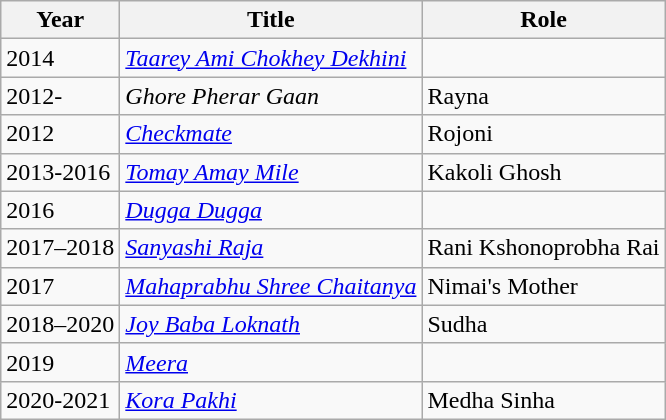<table class="wikitable">
<tr>
<th>Year</th>
<th>Title</th>
<th>Role</th>
</tr>
<tr>
<td>2014</td>
<td><em><a href='#'>Taarey Ami Chokhey Dekhini</a></em></td>
<td></td>
</tr>
<tr>
<td>2012-</td>
<td><em>Ghore Pherar Gaan</em></td>
<td>Rayna</td>
</tr>
<tr>
<td>2012</td>
<td><a href='#'><em>Checkmate</em></a></td>
<td>Rojoni</td>
</tr>
<tr>
<td>2013-2016</td>
<td><em><a href='#'>Tomay Amay Mile</a></em></td>
<td>Kakoli Ghosh</td>
</tr>
<tr>
<td>2016</td>
<td><em><a href='#'>Dugga Dugga</a></em></td>
<td></td>
</tr>
<tr>
<td>2017–2018</td>
<td><a href='#'><em>Sanyashi Raja</em></a></td>
<td>Rani Kshonoprobha Rai</td>
</tr>
<tr>
<td>2017</td>
<td><em><a href='#'>Mahaprabhu Shree Chaitanya</a></em></td>
<td>Nimai's Mother</td>
</tr>
<tr>
<td>2018–2020</td>
<td><em><a href='#'>Joy Baba Loknath</a></em></td>
<td>Sudha</td>
</tr>
<tr>
<td>2019</td>
<td><em><a href='#'>Meera</a></em></td>
<td></td>
</tr>
<tr>
<td>2020-2021</td>
<td><em><a href='#'>Kora Pakhi</a></em></td>
<td>Medha Sinha</td>
</tr>
</table>
